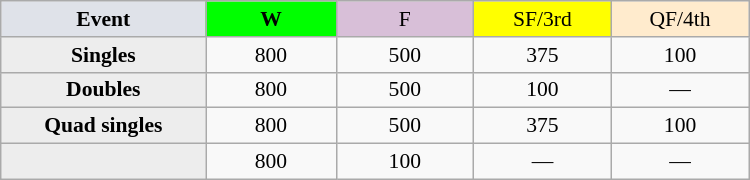<table class="wikitable" style="font-size:90%;text-align:center;">
<tr>
<td style="width:130px; background:#dfe2e9;"><strong>Event</strong></td>
<td style="width:80px; background:lime;"><strong>W</strong></td>
<td style="width:85px; background:thistle;">F</td>
<td style="width:85px; background:#ff0;">SF/3rd</td>
<td style="width:85px; background:#ffebcd;">QF/4th</td>
</tr>
<tr>
<th style="background:#EDEDED;">Singles</th>
<td>800</td>
<td>500</td>
<td>375</td>
<td>100</td>
</tr>
<tr>
<th style="background:#EDEDED;">Doubles</th>
<td>800</td>
<td>500</td>
<td>100</td>
<td>—</td>
</tr>
<tr>
<th style="background:#EDEDED;">Quad singles</th>
<td>800</td>
<td>500</td>
<td>375</td>
<td>100</td>
</tr>
<tr>
<th style="background:#EDEDED;"></th>
<td>800</td>
<td>100</td>
<td>—</td>
<td>—</td>
</tr>
</table>
